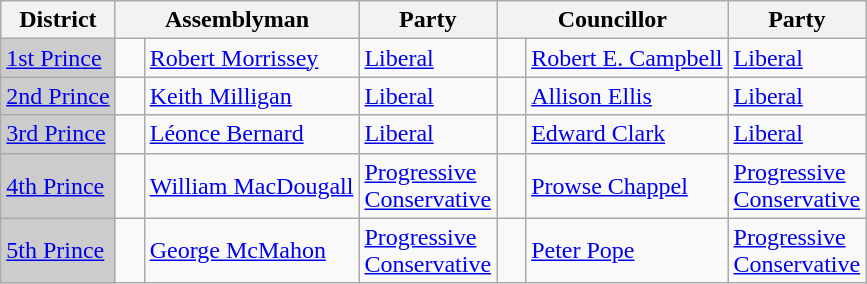<table class="wikitable">
<tr>
<th>District</th>
<th colspan="2">Assemblyman</th>
<th>Party</th>
<th colspan="2">Councillor</th>
<th>Party</th>
</tr>
<tr>
<td bgcolor="CCCCCC"><a href='#'>1st Prince</a></td>
<td>   </td>
<td><a href='#'>Robert Morrissey</a></td>
<td><a href='#'>Liberal</a></td>
<td>   </td>
<td><a href='#'>Robert E. Campbell</a></td>
<td><a href='#'>Liberal</a></td>
</tr>
<tr>
<td bgcolor="CCCCCC"><a href='#'>2nd Prince</a></td>
<td>   </td>
<td><a href='#'>Keith Milligan</a></td>
<td><a href='#'>Liberal</a></td>
<td>   </td>
<td><a href='#'>Allison Ellis</a></td>
<td><a href='#'>Liberal</a></td>
</tr>
<tr>
<td bgcolor="CCCCCC"><a href='#'>3rd Prince</a></td>
<td>   </td>
<td><a href='#'>Léonce Bernard</a></td>
<td><a href='#'>Liberal</a></td>
<td>   </td>
<td><a href='#'>Edward Clark</a></td>
<td><a href='#'>Liberal</a></td>
</tr>
<tr>
<td bgcolor="CCCCCC"><a href='#'>4th Prince</a></td>
<td>   </td>
<td><a href='#'>William MacDougall</a></td>
<td><a href='#'>Progressive <br> Conservative</a></td>
<td>    <br></td>
<td><a href='#'>Prowse Chappel</a></td>
<td><a href='#'>Progressive <br> Conservative</a></td>
</tr>
<tr>
<td bgcolor="CCCCCC"><a href='#'>5th Prince</a></td>
<td>   </td>
<td><a href='#'>George McMahon</a></td>
<td><a href='#'>Progressive <br> Conservative</a></td>
<td>   </td>
<td><a href='#'>Peter Pope</a></td>
<td><a href='#'>Progressive <br> Conservative</a></td>
</tr>
</table>
